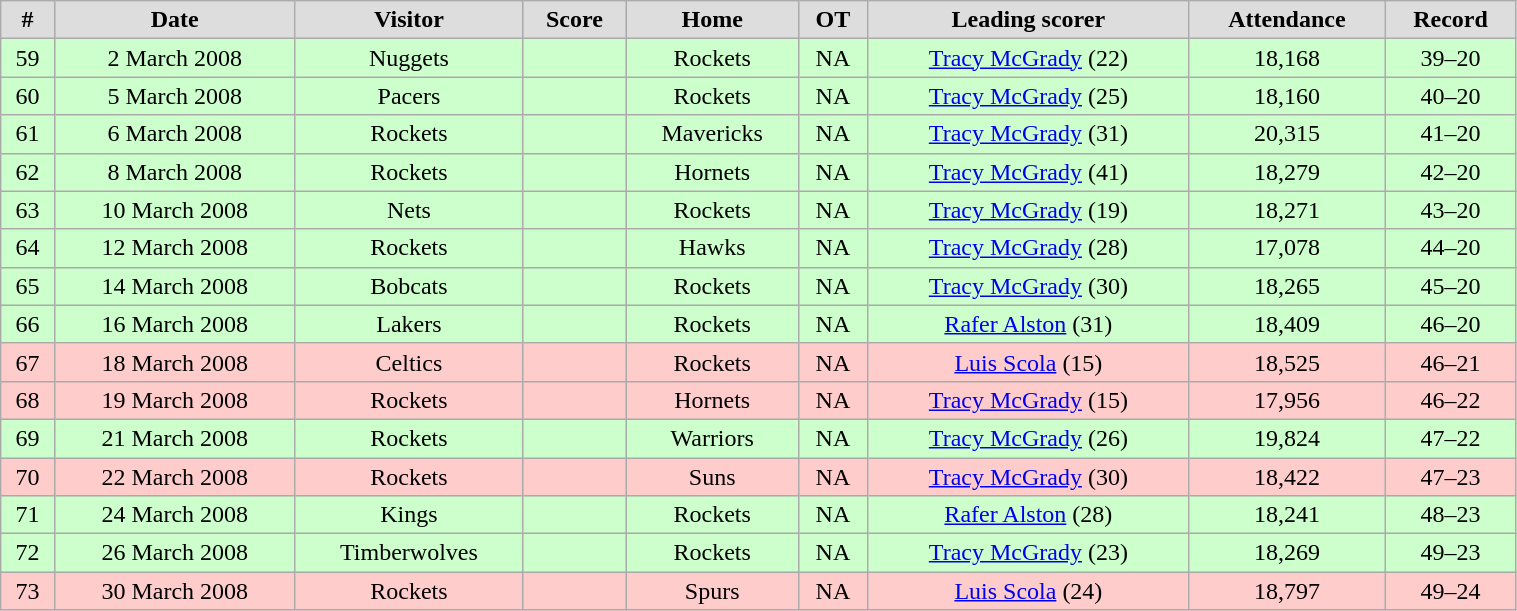<table class="wikitable" width="80%">
<tr align="center"  bgcolor="#dddddd">
<td><strong>#</strong></td>
<td><strong>Date</strong></td>
<td><strong>Visitor</strong></td>
<td><strong>Score</strong></td>
<td><strong>Home</strong></td>
<td><strong>OT</strong></td>
<td><strong>Leading scorer</strong></td>
<td><strong>Attendance</strong></td>
<td><strong>Record</strong></td>
</tr>
<tr align="center" bgcolor="#ccffcc">
<td>59</td>
<td>2 March 2008</td>
<td>Nuggets</td>
<td></td>
<td>Rockets</td>
<td>NA</td>
<td><a href='#'>Tracy McGrady</a> (22)</td>
<td>18,168</td>
<td>39–20</td>
</tr>
<tr align="center" bgcolor="#ccffcc">
<td>60</td>
<td>5 March 2008</td>
<td>Pacers</td>
<td></td>
<td>Rockets</td>
<td>NA</td>
<td><a href='#'>Tracy McGrady</a> (25)</td>
<td>18,160</td>
<td>40–20</td>
</tr>
<tr align="center" bgcolor="#ccffcc">
<td>61</td>
<td>6 March 2008</td>
<td>Rockets</td>
<td></td>
<td>Mavericks</td>
<td>NA</td>
<td><a href='#'>Tracy McGrady</a> (31)</td>
<td>20,315</td>
<td>41–20</td>
</tr>
<tr align="center" bgcolor="#ccffcc">
<td>62</td>
<td>8 March 2008</td>
<td>Rockets</td>
<td></td>
<td>Hornets</td>
<td>NA</td>
<td><a href='#'>Tracy McGrady</a> (41)</td>
<td>18,279</td>
<td>42–20</td>
</tr>
<tr align="center" bgcolor="#ccffcc">
<td>63</td>
<td>10 March 2008</td>
<td>Nets</td>
<td></td>
<td>Rockets</td>
<td>NA</td>
<td><a href='#'>Tracy McGrady</a> (19)</td>
<td>18,271</td>
<td>43–20</td>
</tr>
<tr align="center" bgcolor="#ccffcc">
<td>64</td>
<td>12 March 2008</td>
<td>Rockets</td>
<td></td>
<td>Hawks</td>
<td>NA</td>
<td><a href='#'>Tracy McGrady</a> (28)</td>
<td>17,078</td>
<td>44–20</td>
</tr>
<tr align="center" bgcolor="#ccffcc">
<td>65</td>
<td>14 March 2008</td>
<td>Bobcats</td>
<td></td>
<td>Rockets</td>
<td>NA</td>
<td><a href='#'>Tracy McGrady</a> (30)</td>
<td>18,265</td>
<td>45–20</td>
</tr>
<tr align="center" bgcolor="#ccffcc">
<td>66</td>
<td>16 March 2008</td>
<td>Lakers</td>
<td></td>
<td>Rockets</td>
<td>NA</td>
<td><a href='#'>Rafer Alston</a> (31)</td>
<td>18,409</td>
<td>46–20</td>
</tr>
<tr align="center" bgcolor="#ffcccc">
<td>67</td>
<td>18 March 2008</td>
<td>Celtics</td>
<td></td>
<td>Rockets</td>
<td>NA</td>
<td><a href='#'>Luis Scola</a> (15)</td>
<td>18,525</td>
<td>46–21</td>
</tr>
<tr align="center" bgcolor="#ffcccc">
<td>68</td>
<td>19 March 2008</td>
<td>Rockets</td>
<td></td>
<td>Hornets</td>
<td>NA</td>
<td><a href='#'>Tracy McGrady</a> (15)</td>
<td>17,956</td>
<td>46–22</td>
</tr>
<tr align="center" bgcolor="#ccffcc">
<td>69</td>
<td>21 March 2008</td>
<td>Rockets</td>
<td></td>
<td>Warriors</td>
<td>NA</td>
<td><a href='#'>Tracy McGrady</a> (26)</td>
<td>19,824</td>
<td>47–22</td>
</tr>
<tr align="center" bgcolor="#ffcccc">
<td>70</td>
<td>22 March 2008</td>
<td>Rockets</td>
<td></td>
<td>Suns</td>
<td>NA</td>
<td><a href='#'>Tracy McGrady</a> (30)</td>
<td>18,422</td>
<td>47–23</td>
</tr>
<tr align="center" bgcolor="#ccffcc">
<td>71</td>
<td>24 March 2008</td>
<td>Kings</td>
<td></td>
<td>Rockets</td>
<td>NA</td>
<td><a href='#'>Rafer Alston</a> (28)</td>
<td>18,241</td>
<td>48–23</td>
</tr>
<tr align="center" bgcolor="#ccffcc">
<td>72</td>
<td>26 March 2008</td>
<td>Timberwolves</td>
<td></td>
<td>Rockets</td>
<td>NA</td>
<td><a href='#'>Tracy McGrady</a> (23)</td>
<td>18,269</td>
<td>49–23</td>
</tr>
<tr align="center" bgcolor="#ffcccc">
<td>73</td>
<td>30 March 2008</td>
<td>Rockets</td>
<td></td>
<td>Spurs</td>
<td>NA</td>
<td><a href='#'>Luis Scola</a> (24)</td>
<td>18,797</td>
<td>49–24</td>
</tr>
</table>
